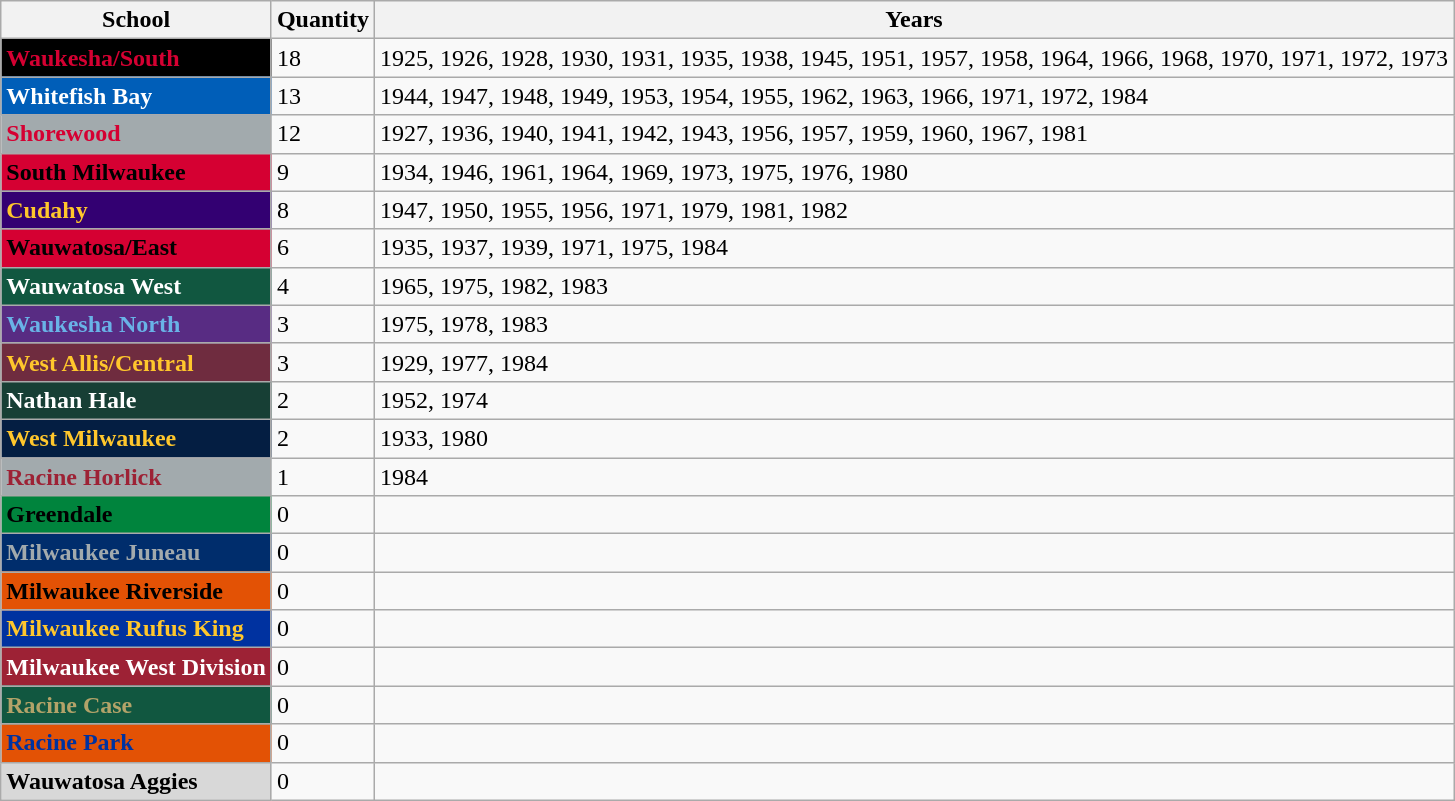<table class="wikitable">
<tr>
<th>School</th>
<th>Quantity</th>
<th>Years</th>
</tr>
<tr>
<td style="background: black; color: #d50032"><strong>Waukesha/South</strong></td>
<td>18</td>
<td>1925, 1926, 1928, 1930, 1931, 1935, 1938, 1945, 1951, 1957, 1958, 1964, 1966, 1968, 1970, 1971, 1972, 1973</td>
</tr>
<tr>
<td style="background: #005eb8; color: white"><strong>Whitefish Bay</strong></td>
<td>13</td>
<td>1944, 1947, 1948, 1949, 1953, 1954, 1955, 1962, 1963, 1966, 1971, 1972, 1984</td>
</tr>
<tr>
<td style="background: #a2aaad; color: #d50032"><strong>Shorewood</strong></td>
<td>12</td>
<td>1927, 1936, 1940, 1941, 1942, 1943, 1956, 1957, 1959, 1960, 1967, 1981</td>
</tr>
<tr>
<td style="background: #d50032; color: black"><strong>South Milwaukee</strong></td>
<td>9</td>
<td>1934, 1946, 1961, 1964, 1969, 1973, 1975, 1976, 1980</td>
</tr>
<tr>
<td style="background: #330072; color: #ffc72c"><strong>Cudahy</strong></td>
<td>8</td>
<td>1947, 1950, 1955, 1956, 1971, 1979, 1981, 1982</td>
</tr>
<tr>
<td style="background: #d50032; color: black"><strong>Wauwatosa/East</strong></td>
<td>6</td>
<td>1935, 1937, 1939, 1971, 1975, 1984</td>
</tr>
<tr>
<td style="background: #115740; color: white"><strong>Wauwatosa West</strong></td>
<td>4</td>
<td>1965, 1975, 1982, 1983</td>
</tr>
<tr>
<td style="background: #582c83; color: #69b3e7"><strong>Waukesha North</strong></td>
<td>3</td>
<td>1975, 1978, 1983</td>
</tr>
<tr>
<td style="background: #6f2c3f; color: #ffc72c"><strong>West Allis/Central</strong></td>
<td>3</td>
<td>1929, 1977, 1984</td>
</tr>
<tr>
<td style="background: #173f35; color: white"><strong>Nathan Hale</strong></td>
<td>2</td>
<td>1952, 1974</td>
</tr>
<tr>
<td style="background: #041e42; color: #ffc72c"><strong>West Milwaukee</strong></td>
<td>2</td>
<td>1933, 1980</td>
</tr>
<tr>
<td style="background: #a2aaad; color: #9d2235"><strong>Racine Horlick</strong></td>
<td>1</td>
<td>1984</td>
</tr>
<tr>
<td style="background: #00843d; color: black"><strong>Greendale</strong></td>
<td>0</td>
<td></td>
</tr>
<tr>
<td style="background: #002d6c; color: #a2aaad"><strong>Milwaukee Juneau</strong></td>
<td>0</td>
<td></td>
</tr>
<tr>
<td style="background: #e35205; color: black"><strong>Milwaukee Riverside</strong></td>
<td>0</td>
<td></td>
</tr>
<tr>
<td style="background: #0032a0; color: #ffc72c"><strong>Milwaukee Rufus King</strong></td>
<td>0</td>
<td></td>
</tr>
<tr>
<td style="background: #9d2235; color: white"><strong>Milwaukee West Division</strong></td>
<td>0</td>
<td></td>
</tr>
<tr>
<td style="background: #115740; color: #b3a369"><strong>Racine Case</strong></td>
<td>0</td>
<td></td>
</tr>
<tr>
<td style="background: #e35205; color: #0032a0"><strong>Racine Park</strong></td>
<td>0</td>
<td></td>
</tr>
<tr>
<td style="background: #d8d8d8; color: black"><strong>Wauwatosa Aggies</strong></td>
<td>0</td>
<td></td>
</tr>
</table>
